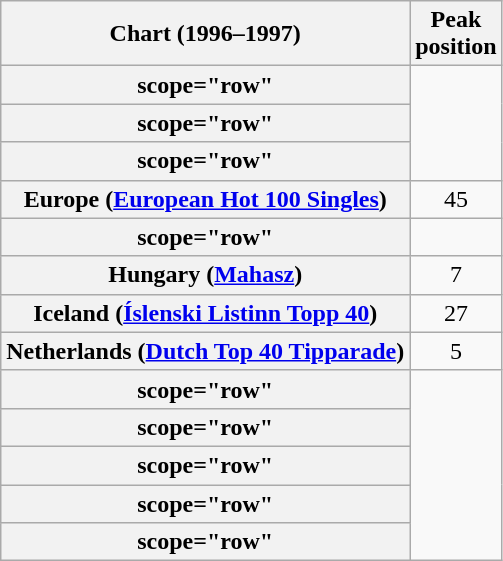<table class="wikitable sortable plainrowheaders" style="text-align:center">
<tr>
<th scope="col">Chart (1996–1997)</th>
<th scope="col">Peak<br>position</th>
</tr>
<tr>
<th>scope="row"</th>
</tr>
<tr>
<th>scope="row"</th>
</tr>
<tr>
<th>scope="row"</th>
</tr>
<tr>
<th scope="row">Europe (<a href='#'>European Hot 100 Singles</a>)</th>
<td>45</td>
</tr>
<tr>
<th>scope="row"</th>
</tr>
<tr>
<th scope="row">Hungary (<a href='#'>Mahasz</a>)</th>
<td>7</td>
</tr>
<tr>
<th scope="row">Iceland (<a href='#'>Íslenski Listinn Topp 40</a>)</th>
<td>27</td>
</tr>
<tr>
<th scope="row">Netherlands (<a href='#'>Dutch Top 40 Tipparade</a>)</th>
<td>5</td>
</tr>
<tr>
<th>scope="row"</th>
</tr>
<tr>
<th>scope="row"</th>
</tr>
<tr>
<th>scope="row"</th>
</tr>
<tr>
<th>scope="row"</th>
</tr>
<tr>
<th>scope="row"</th>
</tr>
</table>
